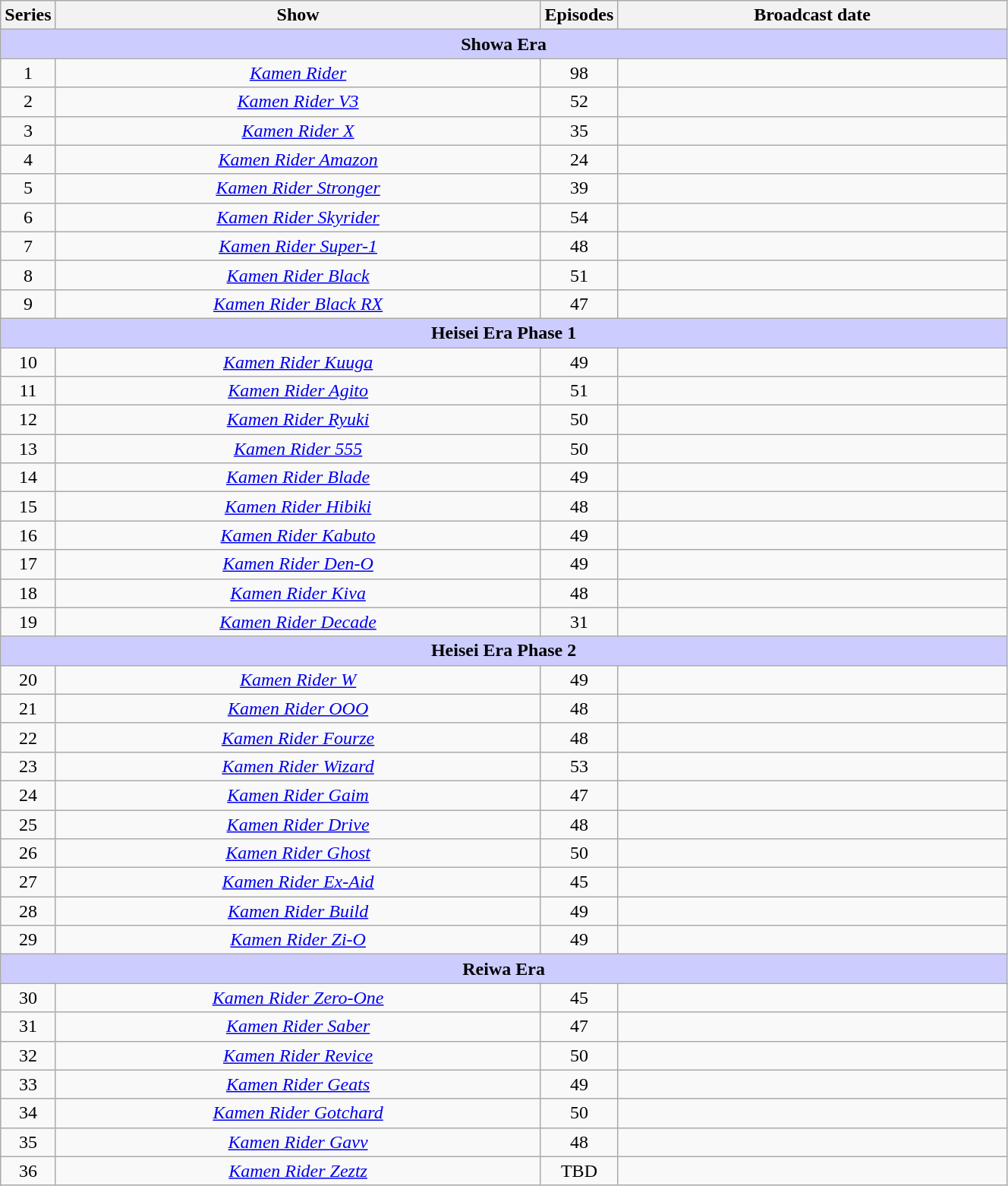<table class="wikitable plainrowheaders" style="text-align:center; width:70%">
<tr>
<th scope="col" style="width:5%">Series</th>
<th scope="col" style="width:50%">Show</th>
<th scope="col" style="width:5%">Episodes</th>
<th scope="col" style="width:40%">Broadcast date</th>
</tr>
<tr>
<th colspan="4" style="background-color:#ccccff;">Showa Era<br></th>
</tr>
<tr>
<td>1</td>
<td><em><a href='#'>Kamen Rider</a></em></td>
<td>98</td>
<td></td>
</tr>
<tr>
<td>2</td>
<td><em><a href='#'>Kamen Rider V3</a></em></td>
<td>52</td>
<td></td>
</tr>
<tr>
<td>3</td>
<td><em><a href='#'>Kamen Rider X</a></em></td>
<td>35</td>
<td></td>
</tr>
<tr>
<td>4</td>
<td><em><a href='#'>Kamen Rider Amazon</a></em></td>
<td>24</td>
<td></td>
</tr>
<tr>
<td>5</td>
<td><em><a href='#'>Kamen Rider Stronger</a></em></td>
<td>39</td>
<td></td>
</tr>
<tr>
<td>6</td>
<td><em><a href='#'>Kamen Rider Skyrider</a></em></td>
<td>54</td>
<td></td>
</tr>
<tr>
<td>7</td>
<td><em><a href='#'>Kamen Rider Super-1</a></em></td>
<td>48</td>
<td></td>
</tr>
<tr>
<td>8</td>
<td><em><a href='#'>Kamen Rider Black</a></em></td>
<td>51</td>
<td></td>
</tr>
<tr>
<td>9</td>
<td><em><a href='#'>Kamen Rider Black RX</a></em></td>
<td>47</td>
<td></td>
</tr>
<tr>
<th colspan="4" style="background-color:#ccccff;">Heisei Era Phase 1<br></th>
</tr>
<tr>
<td>10</td>
<td><em><a href='#'>Kamen Rider Kuuga</a></em></td>
<td>49</td>
<td></td>
</tr>
<tr>
<td>11</td>
<td><em><a href='#'>Kamen Rider Agito</a></em></td>
<td>51</td>
<td></td>
</tr>
<tr>
<td>12</td>
<td><em><a href='#'>Kamen Rider Ryuki</a></em></td>
<td>50</td>
<td></td>
</tr>
<tr>
<td>13</td>
<td><em><a href='#'>Kamen Rider 555</a></em></td>
<td>50</td>
<td></td>
</tr>
<tr>
<td>14</td>
<td><em><a href='#'>Kamen Rider Blade</a></em></td>
<td>49</td>
<td></td>
</tr>
<tr>
<td>15</td>
<td><em><a href='#'>Kamen Rider Hibiki</a></em></td>
<td>48</td>
<td></td>
</tr>
<tr>
<td>16</td>
<td><em><a href='#'>Kamen Rider Kabuto</a></em></td>
<td>49</td>
<td></td>
</tr>
<tr>
<td>17</td>
<td><em><a href='#'>Kamen Rider Den-O</a></em></td>
<td>49</td>
<td></td>
</tr>
<tr>
<td>18</td>
<td><em><a href='#'>Kamen Rider Kiva</a></em></td>
<td>48</td>
<td></td>
</tr>
<tr>
<td>19</td>
<td><em><a href='#'>Kamen Rider Decade</a></em></td>
<td>31</td>
<td></td>
</tr>
<tr>
<th colspan="4" style="background-color:#ccccff;">Heisei Era Phase 2<br></th>
</tr>
<tr>
<td>20</td>
<td><em><a href='#'>Kamen Rider W</a></em></td>
<td>49</td>
<td></td>
</tr>
<tr>
<td>21</td>
<td><em><a href='#'>Kamen Rider OOO</a></em></td>
<td>48</td>
<td></td>
</tr>
<tr>
<td>22</td>
<td><em><a href='#'>Kamen Rider Fourze</a></em></td>
<td>48</td>
<td></td>
</tr>
<tr>
<td>23</td>
<td><em><a href='#'>Kamen Rider Wizard</a></em></td>
<td>53</td>
<td></td>
</tr>
<tr>
<td>24</td>
<td><em><a href='#'>Kamen Rider Gaim</a></em></td>
<td>47</td>
<td></td>
</tr>
<tr>
<td>25</td>
<td><em><a href='#'>Kamen Rider Drive</a></em></td>
<td>48</td>
<td></td>
</tr>
<tr>
<td>26</td>
<td><em><a href='#'>Kamen Rider Ghost</a></em></td>
<td>50</td>
<td></td>
</tr>
<tr>
<td>27</td>
<td><em><a href='#'>Kamen Rider Ex-Aid</a></em></td>
<td>45</td>
<td></td>
</tr>
<tr>
<td>28</td>
<td><em><a href='#'>Kamen Rider Build</a></em></td>
<td>49</td>
<td></td>
</tr>
<tr>
<td>29</td>
<td><em><a href='#'>Kamen Rider Zi-O</a></em></td>
<td>49</td>
<td></td>
</tr>
<tr>
<th colspan="4" style="background-color:#ccccff;">Reiwa Era<br></th>
</tr>
<tr>
<td>30</td>
<td><em><a href='#'>Kamen Rider Zero-One</a></em></td>
<td>45</td>
<td></td>
</tr>
<tr>
<td>31</td>
<td><em><a href='#'>Kamen Rider Saber</a></em></td>
<td>47</td>
<td></td>
</tr>
<tr>
<td>32</td>
<td><em><a href='#'>Kamen Rider Revice</a></em></td>
<td>50</td>
<td></td>
</tr>
<tr>
<td>33</td>
<td><em><a href='#'>Kamen Rider Geats</a></em></td>
<td>49</td>
<td></td>
</tr>
<tr>
<td>34</td>
<td><em><a href='#'>Kamen Rider Gotchard</a></em></td>
<td>50</td>
<td></td>
</tr>
<tr>
<td>35</td>
<td><em><a href='#'>Kamen Rider Gavv</a></em></td>
<td>48</td>
<td></td>
</tr>
<tr>
<td>36</td>
<td><em><a href='#'>Kamen Rider Zeztz</a></em></td>
<td>TBD</td>
<td></td>
</tr>
</table>
